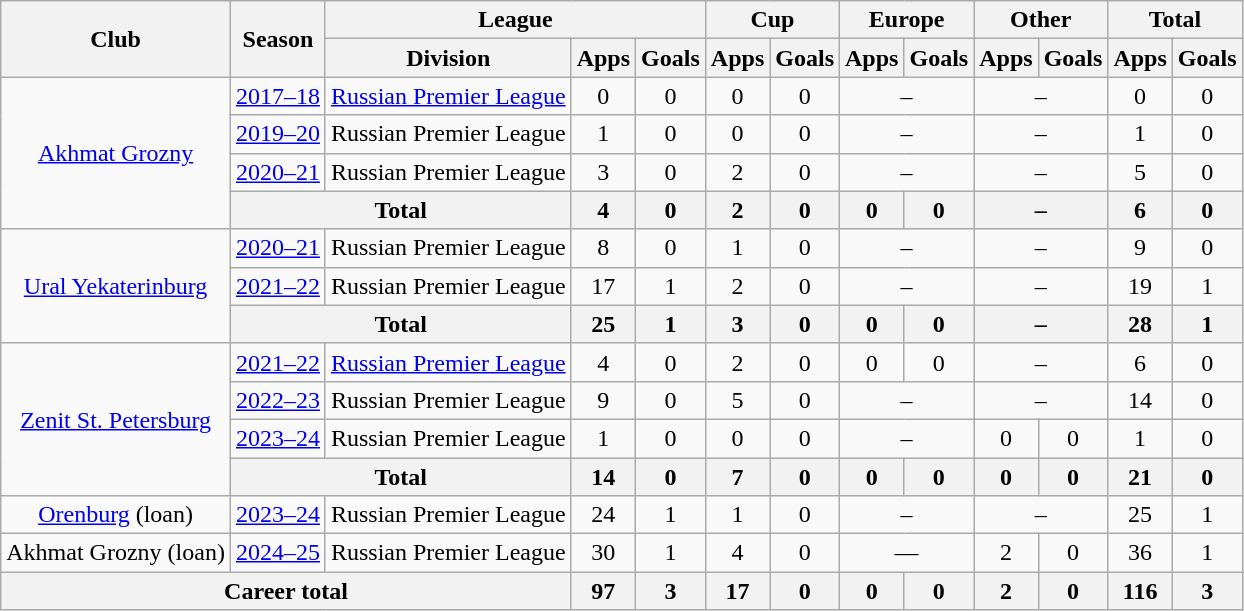<table class="wikitable" style="text-align: center;">
<tr>
<th rowspan="2">Club</th>
<th rowspan="2">Season</th>
<th colspan="3">League</th>
<th colspan="2">Cup</th>
<th colspan="2">Europe</th>
<th colspan="2">Other</th>
<th colspan="2">Total</th>
</tr>
<tr>
<th>Division</th>
<th>Apps</th>
<th>Goals</th>
<th>Apps</th>
<th>Goals</th>
<th>Apps</th>
<th>Goals</th>
<th>Apps</th>
<th>Goals</th>
<th>Apps</th>
<th>Goals</th>
</tr>
<tr>
<td rowspan="4"><a href='#'>Akhmat Grozny</a></td>
<td><a href='#'>2017–18</a></td>
<td><a href='#'>Russian Premier League</a></td>
<td>0</td>
<td>0</td>
<td>0</td>
<td>0</td>
<td colspan=2>–</td>
<td colspan=2>–</td>
<td>0</td>
<td>0</td>
</tr>
<tr>
<td><a href='#'>2019–20</a></td>
<td>Russian Premier League</td>
<td>1</td>
<td>0</td>
<td>0</td>
<td>0</td>
<td colspan=2>–</td>
<td colspan=2>–</td>
<td>1</td>
<td>0</td>
</tr>
<tr>
<td><a href='#'>2020–21</a></td>
<td>Russian Premier League</td>
<td>3</td>
<td>0</td>
<td>2</td>
<td>0</td>
<td colspan=2>–</td>
<td colspan=2>–</td>
<td>5</td>
<td>0</td>
</tr>
<tr>
<th colspan=2>Total</th>
<th>4</th>
<th>0</th>
<th>2</th>
<th>0</th>
<th>0</th>
<th>0</th>
<th colspan=2>–</th>
<th>6</th>
<th>0</th>
</tr>
<tr>
<td rowspan="3"><a href='#'>Ural Yekaterinburg</a></td>
<td><a href='#'>2020–21</a></td>
<td>Russian Premier League</td>
<td>8</td>
<td>0</td>
<td>1</td>
<td>0</td>
<td colspan=2>–</td>
<td colspan=2>–</td>
<td>9</td>
<td>0</td>
</tr>
<tr>
<td><a href='#'>2021–22</a></td>
<td>Russian Premier League</td>
<td>17</td>
<td>1</td>
<td>2</td>
<td>0</td>
<td colspan=2>–</td>
<td colspan=2>–</td>
<td>19</td>
<td>1</td>
</tr>
<tr>
<th colspan=2>Total</th>
<th>25</th>
<th>1</th>
<th>3</th>
<th>0</th>
<th>0</th>
<th>0</th>
<th colspan=2>–</th>
<th>28</th>
<th>1</th>
</tr>
<tr>
<td rowspan="4"><a href='#'>Zenit St. Petersburg</a></td>
<td><a href='#'>2021–22</a></td>
<td><a href='#'>Russian Premier League</a></td>
<td>4</td>
<td>0</td>
<td>2</td>
<td>0</td>
<td>0</td>
<td>0</td>
<td colspan=2>–</td>
<td>6</td>
<td>0</td>
</tr>
<tr>
<td><a href='#'>2022–23</a></td>
<td>Russian Premier League</td>
<td>9</td>
<td>0</td>
<td>5</td>
<td>0</td>
<td colspan=2>–</td>
<td colspan=2>–</td>
<td>14</td>
<td>0</td>
</tr>
<tr>
<td><a href='#'>2023–24</a></td>
<td>Russian Premier League</td>
<td>1</td>
<td>0</td>
<td>0</td>
<td>0</td>
<td colspan=2>–</td>
<td>0</td>
<td>0</td>
<td>1</td>
<td>0</td>
</tr>
<tr>
<th colspan=2>Total</th>
<th>14</th>
<th>0</th>
<th>7</th>
<th>0</th>
<th>0</th>
<th>0</th>
<th>0</th>
<th>0</th>
<th>21</th>
<th>0</th>
</tr>
<tr>
<td><a href='#'>Orenburg</a> (loan)</td>
<td><a href='#'>2023–24</a></td>
<td>Russian Premier League</td>
<td>24</td>
<td>1</td>
<td>1</td>
<td>0</td>
<td colspan=2>–</td>
<td colspan=2>–</td>
<td>25</td>
<td>1</td>
</tr>
<tr>
<td>Akhmat Grozny (loan)</td>
<td><a href='#'>2024–25</a></td>
<td>Russian Premier League</td>
<td>30</td>
<td>1</td>
<td>4</td>
<td>0</td>
<td colspan="2">—</td>
<td>2</td>
<td>0</td>
<td>36</td>
<td>1</td>
</tr>
<tr>
<th colspan="3">Career total</th>
<th>97</th>
<th>3</th>
<th>17</th>
<th>0</th>
<th>0</th>
<th>0</th>
<th>2</th>
<th>0</th>
<th>116</th>
<th>3</th>
</tr>
</table>
